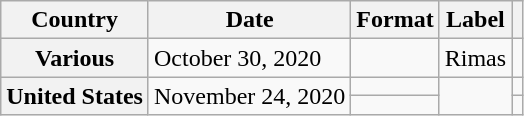<table class="wikitable plainrowheaders" border="1">
<tr>
<th scope="col">Country</th>
<th scope="col">Date</th>
<th scope="col">Format</th>
<th scope="col">Label</th>
<th scope="col"></th>
</tr>
<tr>
<th scope="row">Various</th>
<td>October 30, 2020</td>
<td></td>
<td>Rimas</td>
<td align="center"></td>
</tr>
<tr>
<th scope="row" rowspan="2">United States</th>
<td rowspan="2">November 24, 2020</td>
<td></td>
<td rowspan="2"></td>
<td align="center"></td>
</tr>
<tr>
<td></td>
<td align="center"></td>
</tr>
</table>
